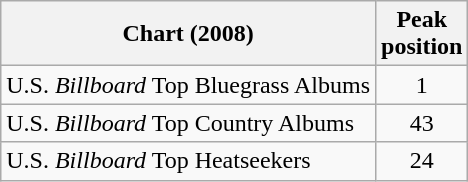<table class="wikitable">
<tr>
<th>Chart (2008)</th>
<th>Peak<br>position</th>
</tr>
<tr>
<td>U.S. <em>Billboard</em> Top Bluegrass Albums</td>
<td align="center">1</td>
</tr>
<tr>
<td>U.S. <em>Billboard</em> Top Country Albums</td>
<td align="center">43</td>
</tr>
<tr>
<td>U.S. <em>Billboard</em> Top Heatseekers</td>
<td align="center">24</td>
</tr>
</table>
